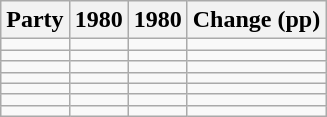<table class="wikitable" style="text-align:right;">
<tr>
<th>Party</th>
<th>1980</th>
<th>1980</th>
<th colspan="3">Change (pp)</th>
</tr>
<tr>
<td style="text-align:left;"></td>
<td></td>
<td></td>
<td></td>
</tr>
<tr>
<td style="text-align:left;"></td>
<td></td>
<td></td>
<td></td>
</tr>
<tr>
<td style="text-align:left;"></td>
<td></td>
<td></td>
<td></td>
</tr>
<tr>
<td style="text-align:left;"></td>
<td></td>
<td></td>
<td></td>
</tr>
<tr>
<td style="text-align:left;"></td>
<td></td>
<td></td>
<td></td>
</tr>
<tr>
<td style="text-align:left;"></td>
<td></td>
<td></td>
<td></td>
</tr>
<tr>
<td style="text-align:left;"></td>
<td></td>
<td></td>
<td></td>
</tr>
</table>
